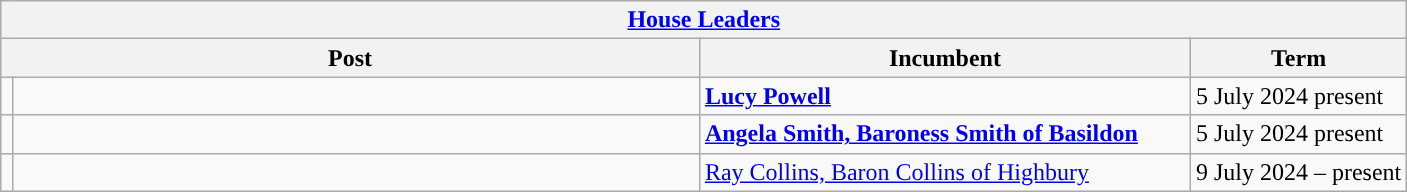<table class="wikitable">
<tr>
<th colspan="4"><a href='#'>House Leaders</a></th>
</tr>
<tr>
<th colspan="2">Post</th>
<th>Incumbent</th>
<th>Term</th>
</tr>
<tr>
<td rowspan=1 style="width: 1px; background: "></td>
<td rowspan=1 style="width: 450px;"></td>
<td style="width: 320px;"><strong><a href='#'>Lucy Powell</a></strong></td>
<td>5 July 2024 present</td>
</tr>
<tr>
<td style="width: 1px; background: "></td>
<td style="width: 450px;"></td>
<td><strong><a href='#'>Angela Smith, Baroness Smith of Basildon</a></strong></td>
<td>5 July 2024 present</td>
</tr>
<tr>
<td style="width: 1px; background: "></td>
<td></td>
<td style="width: 320px;"><a href='#'>Ray Collins, Baron Collins of Highbury</a></td>
<td>9 July 2024 – present</td>
</tr>
</table>
